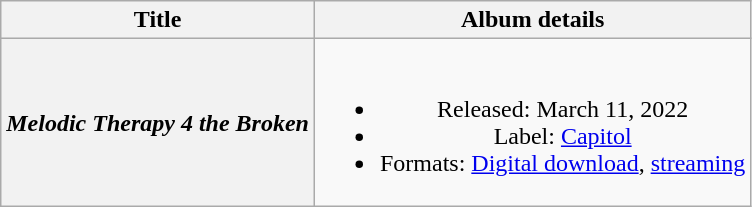<table class="wikitable plainrowheaders" style="text-align:center">
<tr>
<th>Title</th>
<th>Album details</th>
</tr>
<tr>
<th scope="row"><em>Melodic Therapy 4 the Broken</em></th>
<td><br><ul><li>Released: March 11, 2022</li><li>Label: <a href='#'>Capitol</a></li><li>Formats: <a href='#'>Digital download</a>, <a href='#'>streaming</a></li></ul></td>
</tr>
</table>
